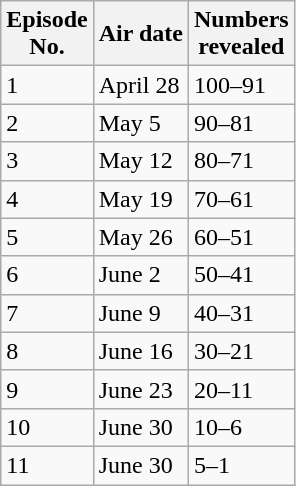<table class="wikitable">
<tr>
<th>Episode<br>No.</th>
<th>Air date</th>
<th>Numbers<br>revealed</th>
</tr>
<tr>
<td>1</td>
<td>April 28</td>
<td>100–91</td>
</tr>
<tr>
<td>2</td>
<td>May 5</td>
<td>90–81</td>
</tr>
<tr>
<td>3</td>
<td>May 12</td>
<td>80–71</td>
</tr>
<tr>
<td>4</td>
<td>May 19</td>
<td>70–61</td>
</tr>
<tr>
<td>5</td>
<td>May 26</td>
<td>60–51</td>
</tr>
<tr>
<td>6</td>
<td>June 2</td>
<td>50–41</td>
</tr>
<tr>
<td>7</td>
<td>June 9</td>
<td>40–31</td>
</tr>
<tr>
<td>8</td>
<td>June 16</td>
<td>30–21</td>
</tr>
<tr>
<td>9</td>
<td>June 23</td>
<td>20–11</td>
</tr>
<tr>
<td>10</td>
<td>June 30</td>
<td>10–6</td>
</tr>
<tr>
<td>11</td>
<td>June 30</td>
<td>5–1</td>
</tr>
</table>
